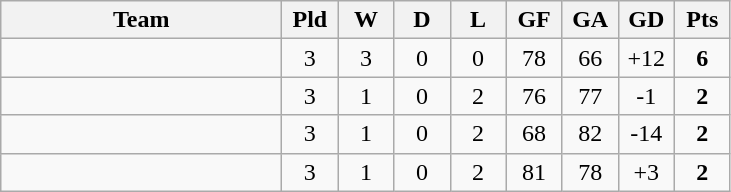<table class="wikitable" style="text-align: center;">
<tr>
<th width="180">Team</th>
<th width="30">Pld</th>
<th width="30">W</th>
<th width="30">D</th>
<th width="30">L</th>
<th width="30">GF</th>
<th width="30">GA</th>
<th width="30">GD</th>
<th width="30">Pts</th>
</tr>
<tr>
<td align="left"></td>
<td>3</td>
<td>3</td>
<td>0</td>
<td>0</td>
<td>78</td>
<td>66</td>
<td>+12</td>
<td><strong>6</strong></td>
</tr>
<tr>
<td align="left"></td>
<td>3</td>
<td>1</td>
<td>0</td>
<td>2</td>
<td>76</td>
<td>77</td>
<td>-1</td>
<td><strong>2</strong></td>
</tr>
<tr>
<td align="left"></td>
<td>3</td>
<td>1</td>
<td>0</td>
<td>2</td>
<td>68</td>
<td>82</td>
<td>-14</td>
<td><strong>2</strong></td>
</tr>
<tr>
<td align="left"></td>
<td>3</td>
<td>1</td>
<td>0</td>
<td>2</td>
<td>81</td>
<td>78</td>
<td>+3</td>
<td><strong>2</strong></td>
</tr>
</table>
